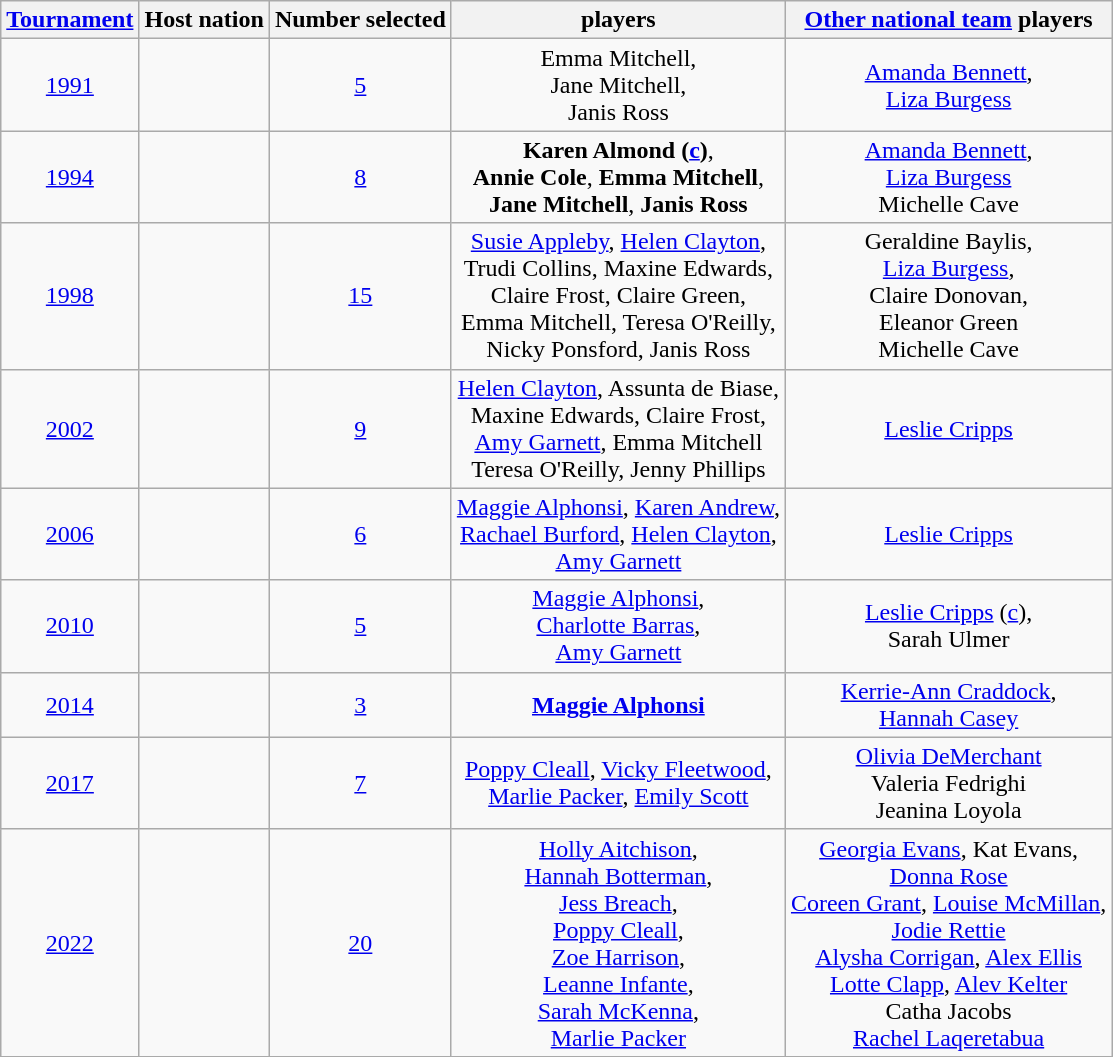<table class="wikitable sortable sticky-header" style="text-align:center">
<tr>
<th><a href='#'>Tournament</a></th>
<th>Host nation</th>
<th>Number selected</th>
<th> players</th>
<th><a href='#'>Other national team</a> players</th>
</tr>
<tr>
<td><a href='#'>1991</a></td>
<td></td>
<td><a href='#'>5</a></td>
<td>Emma Mitchell,<br>Jane Mitchell,<br>Janis Ross</td>
<td><a href='#'>Amanda Bennett</a>,<br><a href='#'>Liza Burgess</a> </td>
</tr>
<tr>
<td><a href='#'>1994</a></td>
<td></td>
<td><a href='#'>8</a></td>
<td><strong>Karen Almond (<a href='#'>c</a>)</strong>,<br><strong>Annie Cole</strong>, <strong>Emma Mitchell</strong>,<br><strong>Jane Mitchell</strong>, <strong>Janis Ross</strong></td>
<td><a href='#'>Amanda Bennett</a>,<br><a href='#'>Liza Burgess</a> <br>Michelle Cave </td>
</tr>
<tr>
<td><a href='#'>1998</a></td>
<td></td>
<td><a href='#'>15</a></td>
<td><a href='#'>Susie Appleby</a>, <a href='#'>Helen Clayton</a>,<br>Trudi Collins, Maxine Edwards,<br>Claire Frost, Claire Green,<br>Emma Mitchell, Teresa O'Reilly,<br>Nicky Ponsford, Janis Ross</td>
<td>Geraldine Baylis,<br><a href='#'>Liza Burgess</a>,<br>Claire Donovan,<br>Eleanor Green <br>Michelle Cave </td>
</tr>
<tr>
<td><a href='#'>2002</a></td>
<td></td>
<td><a href='#'>9</a></td>
<td><a href='#'>Helen Clayton</a>, Assunta de Biase,<br>Maxine Edwards, Claire Frost,<br><a href='#'>Amy Garnett</a>, Emma Mitchell<br>Teresa O'Reilly, Jenny Phillips</td>
<td><a href='#'>Leslie Cripps</a> </td>
</tr>
<tr>
<td><a href='#'>2006</a></td>
<td></td>
<td><a href='#'>6</a></td>
<td><a href='#'>Maggie Alphonsi</a>, <a href='#'>Karen Andrew</a>,<br><a href='#'>Rachael Burford</a>, <a href='#'>Helen Clayton</a>,<br><a href='#'>Amy Garnett</a></td>
<td><a href='#'>Leslie Cripps</a> </td>
</tr>
<tr>
<td><a href='#'>2010</a></td>
<td></td>
<td><a href='#'>5</a></td>
<td><a href='#'>Maggie Alphonsi</a>,<br><a href='#'>Charlotte Barras</a>,<br><a href='#'>Amy Garnett</a></td>
<td><a href='#'>Leslie Cripps</a> (<a href='#'>c</a>),<br>Sarah Ulmer </td>
</tr>
<tr>
<td><a href='#'>2014</a></td>
<td></td>
<td><a href='#'>3</a></td>
<td><strong><a href='#'>Maggie Alphonsi</a></strong></td>
<td><a href='#'>Kerrie-Ann Craddock</a>,<br><a href='#'>Hannah Casey</a> </td>
</tr>
<tr>
<td><a href='#'>2017</a></td>
<td></td>
<td><a href='#'>7</a></td>
<td><a href='#'>Poppy Cleall</a>, <a href='#'>Vicky Fleetwood</a>,<br><a href='#'>Marlie Packer</a>, <a href='#'>Emily Scott</a></td>
<td><a href='#'>Olivia DeMerchant</a> <br>Valeria Fedrighi <br>Jeanina Loyola </td>
</tr>
<tr>
<td><a href='#'>2022</a></td>
<td></td>
<td><a href='#'>20</a></td>
<td><a href='#'>Holly Aitchison</a>,<br><a href='#'>Hannah Botterman</a>,<br><a href='#'>Jess Breach</a>,<br><a href='#'>Poppy Cleall</a>,<br><a href='#'>Zoe Harrison</a>,<br><a href='#'>Leanne Infante</a>,<br><a href='#'>Sarah McKenna</a>,<br><a href='#'>Marlie Packer</a></td>
<td><a href='#'>Georgia Evans</a>, Kat Evans,<br><a href='#'>Donna Rose</a> <br><a href='#'>Coreen Grant</a>, <a href='#'>Louise McMillan</a>,<br><a href='#'>Jodie Rettie</a> <br><a href='#'>Alysha Corrigan</a>, <a href='#'>Alex Ellis</a> <br><a href='#'>Lotte Clapp</a>, <a href='#'>Alev Kelter</a> <br>Catha Jacobs <br><a href='#'>Rachel Laqeretabua</a> </td>
</tr>
<tr>
</tr>
</table>
